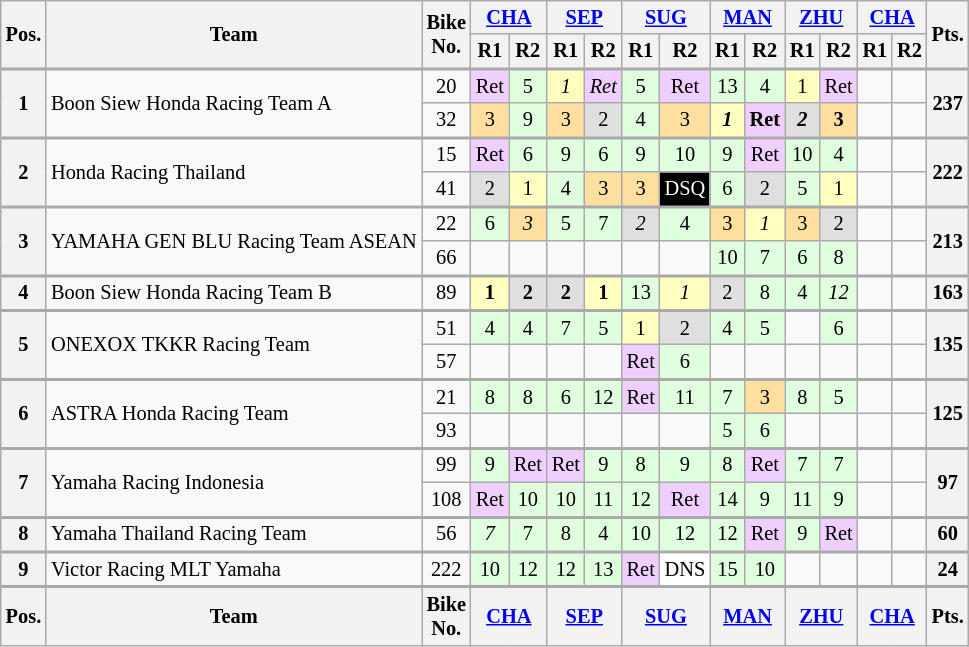<table class="wikitable" style="font-size:85%; text-align:center;">
<tr>
<th rowspan=2>Pos.</th>
<th rowspan=2>Team</th>
<th rowspan=2>Bike<br>No.</th>
<th colspan=2><a href='#'>CHA</a><br></th>
<th colspan=2><a href='#'>SEP</a><br></th>
<th colspan=2><a href='#'>SUG</a><br></th>
<th colspan=2><a href='#'>MAN</a><br></th>
<th colspan=2><a href='#'>ZHU</a><br></th>
<th colspan=2><a href='#'>CHA</a><br></th>
<th rowspan=2>Pts.</th>
</tr>
<tr>
<th>R1</th>
<th>R2</th>
<th>R1</th>
<th>R2</th>
<th>R1</th>
<th>R2</th>
<th>R1</th>
<th>R2</th>
<th>R1</th>
<th>R2</th>
<th>R1</th>
<th>R2</th>
</tr>
<tr style="border-top:2px solid #aaaaaa">
<th rowspan=2>1</th>
<td rowspan=2 align=left>Boon Siew Honda Racing Team A</td>
<td>20</td>
<td style="background:#efcfff;">Ret</td>
<td style="background:#dfffdf;">5</td>
<td style="background:#ffffbf;"><em>1</em></td>
<td style="background:#efcfff;"><em>Ret</em></td>
<td style="background:#dfffdf;">5</td>
<td style="background:#efcfff;">Ret</td>
<td style="background:#dfffdf;">13</td>
<td style="background:#dfffdf;">4</td>
<td style="background:#ffffbf;">1</td>
<td style="background:#efcfff;">Ret</td>
<td style="background:#;"></td>
<td style="background:#;"></td>
<th rowspan=2>237</th>
</tr>
<tr>
<td>32</td>
<td style="background:#ffdf9f;">3</td>
<td style="background:#dfffdf;">9</td>
<td style="background:#ffdf9f;">3</td>
<td style="background:#dfdfdf;">2</td>
<td style="background:#dfffdf;">4</td>
<td style="background:#ffdf9f;">3</td>
<td style="background:#ffffbf;"><strong><em>1</em></strong></td>
<td style="background:#efcfff;"><strong>Ret</strong></td>
<td style="background:#dfdfdf;"><strong><em>2</em></strong></td>
<td style="background:#ffdf9f;"><strong>3</strong></td>
<td style="background:#;"></td>
<td style="background:#;"></td>
</tr>
<tr style="border-top:2px solid #aaaaaa">
<th rowspan=2>2</th>
<td rowspan=2 align=left>Honda Racing Thailand</td>
<td>15</td>
<td style="background:#efcfff;">Ret</td>
<td style="background:#dfffdf;">6</td>
<td style="background:#dfffdf;">9</td>
<td style="background:#dfffdf;">6</td>
<td style="background:#dfffdf;">9</td>
<td style="background:#dfffdf;">10</td>
<td style="background:#dfffdf;">9</td>
<td style="background:#efcfff;">Ret</td>
<td style="background:#dfffdf;">10</td>
<td style="background:#dfffdf;">4</td>
<td style="background:#;"></td>
<td style="background:#;"></td>
<th rowspan=2>222</th>
</tr>
<tr>
<td>41</td>
<td style="background:#dfdfdf;">2</td>
<td style="background:#ffffbf;">1</td>
<td style="background:#dfffdf;">4</td>
<td style="background:#ffdf9f;">3</td>
<td style="background:#ffdf9f;">3</td>
<td style="background:#000000; letter-spacing:0px; color:white">DSQ</td>
<td style="background:#dfffdf;">6</td>
<td style="background:#dfdfdf;">2</td>
<td style="background:#dfffdf;">5</td>
<td style="background:#ffffbf;">1</td>
<td style="background:#;"></td>
<td style="background:#;"></td>
</tr>
<tr style="border-top:2px solid #aaaaaa">
<th rowspan=2>3</th>
<td rowspan=2 align=left>YAMAHA GEN BLU Racing Team ASEAN</td>
<td>22</td>
<td style="background:#dfffdf;">6</td>
<td style="background:#ffdf9f;"><em>3</em></td>
<td style="background:#dfffdf;">5</td>
<td style="background:#dfffdf;">7</td>
<td style="background:#dfdfdf;"><em>2</em></td>
<td style="background:#dfffdf;">4</td>
<td style="background:#ffdf9d;">3</td>
<td style="background:#ffffbf;"><em>1</em></td>
<td style="background:#ffdf9d;">3</td>
<td style="background:#dfdfdf;">2</td>
<td style="background:#;"></td>
<td style="background:#;"></td>
<th rowspan=2>213</th>
</tr>
<tr>
<td>66</td>
<td style="background:#;"></td>
<td style="background:#;"></td>
<td style="background:#;"></td>
<td style="background:#;"></td>
<td style="background:#;"></td>
<td style="background:#;"></td>
<td style="background:#dfffdf;">10</td>
<td style="background:#dfffdf;">7</td>
<td style="background:#dfffdf;">6</td>
<td style="background:#dfffdf;">8</td>
<td style="background:#;"></td>
<td style="background:#;"></td>
</tr>
<tr style="border-top:2px solid #aaaaaa">
<th>4</th>
<td align=left>Boon Siew Honda Racing Team B</td>
<td>89</td>
<td style="background:#ffffbf;"><strong>1</strong></td>
<td style="background:#dfdfdf;"><strong>2</strong></td>
<td style="background:#dfdfdf;"><strong>2</strong></td>
<td style="background:#ffffbf;"><strong>1</strong></td>
<td style="background:#dfffdf;">13</td>
<td style="background:#ffffbf;"><em>1</em></td>
<td style="background:#dfdfdf;">2</td>
<td style="background:#dfffdf;">8</td>
<td style="background:#dfffdf;">4</td>
<td style="background:#dfffdf;"><em>12</em></td>
<td style="background:#;"></td>
<td style="background:#;"></td>
<th>163</th>
</tr>
<tr style="border-top:2px solid #aaaaaa">
<th rowspan=2>5</th>
<td rowspan=2 align=left>ONEXOX TKKR Racing Team</td>
<td>51</td>
<td style="background:#dfffdf;">4</td>
<td style="background:#dfffdf;">4</td>
<td style="background:#dfffdf;">7</td>
<td style="background:#dfffdf;">5</td>
<td style="background:#ffffbf;">1</td>
<td style="background:#dfdfdf;">2</td>
<td style="background:#dfffdf;">4</td>
<td style="background:#dfffdf;">5</td>
<td style="background:#;"></td>
<td style="background:#dfffdf;">6</td>
<td style="background:#;"></td>
<td style="background:#;"></td>
<th rowspan=2>135</th>
</tr>
<tr>
<td>57</td>
<td style="background:#;"></td>
<td style="background:#;"></td>
<td style="background:#;"></td>
<td style="background:#;"></td>
<td style="background:#efcfff;">Ret</td>
<td style="background:#dfffdf;">6</td>
<td style="background:#;"></td>
<td style="background:#;"></td>
<td style="background:#;"></td>
<td style="background:#;"></td>
<td style="background:#;"></td>
<td style="background:#;"></td>
</tr>
<tr style="border-top:2px solid #aaaaaa">
<th rowspan=2>6</th>
<td rowspan=2 align=left>ASTRA Honda Racing Team</td>
<td>21</td>
<td style="background:#dfffdf;">8</td>
<td style="background:#dfffdf;">8</td>
<td style="background:#dfffdf;">6</td>
<td style="background:#dfffdf;">12</td>
<td style="background:#efcfff;">Ret</td>
<td style="background:#dfffdf;">11</td>
<td style="background:#dfffdf;">7</td>
<td style="background:#ffdf9f;">3</td>
<td style="background:#dfffdf;">8</td>
<td style="background:#dfffdf;">5</td>
<td style="background:#;"></td>
<td style="background:#;"></td>
<th rowspan=2>125</th>
</tr>
<tr>
<td>93</td>
<td style="background:#;"></td>
<td style="background:#;"></td>
<td style="background:#;"></td>
<td style="background:#;"></td>
<td style="background:#;"></td>
<td style="background:#;"></td>
<td style="background:#dfffdf;">5</td>
<td style="background:#dfffdf;">6</td>
<td style="background:#;"></td>
<td style="background:#;"></td>
<td style="background:#;"></td>
<td style="background:#;"></td>
</tr>
<tr style="border-top:2px solid #aaaaaa">
<th rowspan=2>7</th>
<td rowspan=2 align=left>Yamaha Racing Indonesia</td>
<td>99</td>
<td style="background:#dfffdf;">9</td>
<td style="background:#efcfff;">Ret</td>
<td style="background:#efcfff;">Ret</td>
<td style="background:#dfffdf;">9</td>
<td style="background:#dfffdf;">8</td>
<td style="background:#dfffdf;">9</td>
<td style="background:#dfffdf;">8</td>
<td style="background:#efcfff;">Ret</td>
<td style="background:#dfffdf;">7</td>
<td style="background:#dfffdf;">7</td>
<td style="background:#;"></td>
<td style="background:#;"></td>
<th rowspan=2>97</th>
</tr>
<tr>
<td>108</td>
<td style="background:#efcfff;">Ret</td>
<td style="background:#dfffdf;">10</td>
<td style="background:#dfffdf;">10</td>
<td style="background:#dfffdf;">11</td>
<td style="background:#dfffdf;">12</td>
<td style="background:#efcfff;">Ret</td>
<td style="background:#dfffdf;">14</td>
<td style="background:#dfffdf;">9</td>
<td style="background:#dfffdf;">11</td>
<td style="background:#dfffdf;">9</td>
<td style="background:#;"></td>
<td style="background:#;"></td>
</tr>
<tr style="border-top:2px solid #aaaaaa">
<th>8</th>
<td align=left>Yamaha Thailand Racing Team</td>
<td>56</td>
<td style="background:#dfffdf;"><em>7</em></td>
<td style="background:#dfffdf;">7</td>
<td style="background:#dfffdf;">8</td>
<td style="background:#dfffdf;">4</td>
<td style="background:#dfffdf;">10</td>
<td style="background:#dfffdf;">12</td>
<td style="background:#dfffdf;">12</td>
<td style="background:#efcfff;">Ret</td>
<td style="background:#dfffdf;">9</td>
<td style="background:#efcfff;">Ret</td>
<td style="background:#;"></td>
<td style="background:#;"></td>
<th>60</th>
</tr>
<tr style="border-top:2px solid #aaaaaa">
<th>9</th>
<td align=left>Victor Racing MLT Yamaha</td>
<td>222</td>
<td style="background:#dfffdf;">10</td>
<td style="background:#dfffdf;">12</td>
<td style="background:#dfffdf;">12</td>
<td style="background:#dfffdf;">13</td>
<td style="background:#efcfff;">Ret</td>
<td style="background:#ffffff;">DNS</td>
<td style="background:#dfffdf;">15</td>
<td style="background:#dfffdf;">10</td>
<td style="background:#;"></td>
<td style="background:#;"></td>
<td style="background:#;"></td>
<td style="background:#;"></td>
<th>24</th>
</tr>
<tr style="border-top:2px solid #aaaaaa">
<th>Pos.</th>
<th>Team</th>
<th>Bike<br>No.</th>
<th colspan=2><a href='#'>CHA</a><br></th>
<th colspan=2><a href='#'>SEP</a><br></th>
<th colspan=2><a href='#'>SUG</a><br></th>
<th colspan=2><a href='#'>MAN</a><br></th>
<th colspan=2><a href='#'>ZHU</a><br></th>
<th colspan=2><a href='#'>CHA</a><br></th>
<th rowspan=2>Pts.</th>
</tr>
</table>
